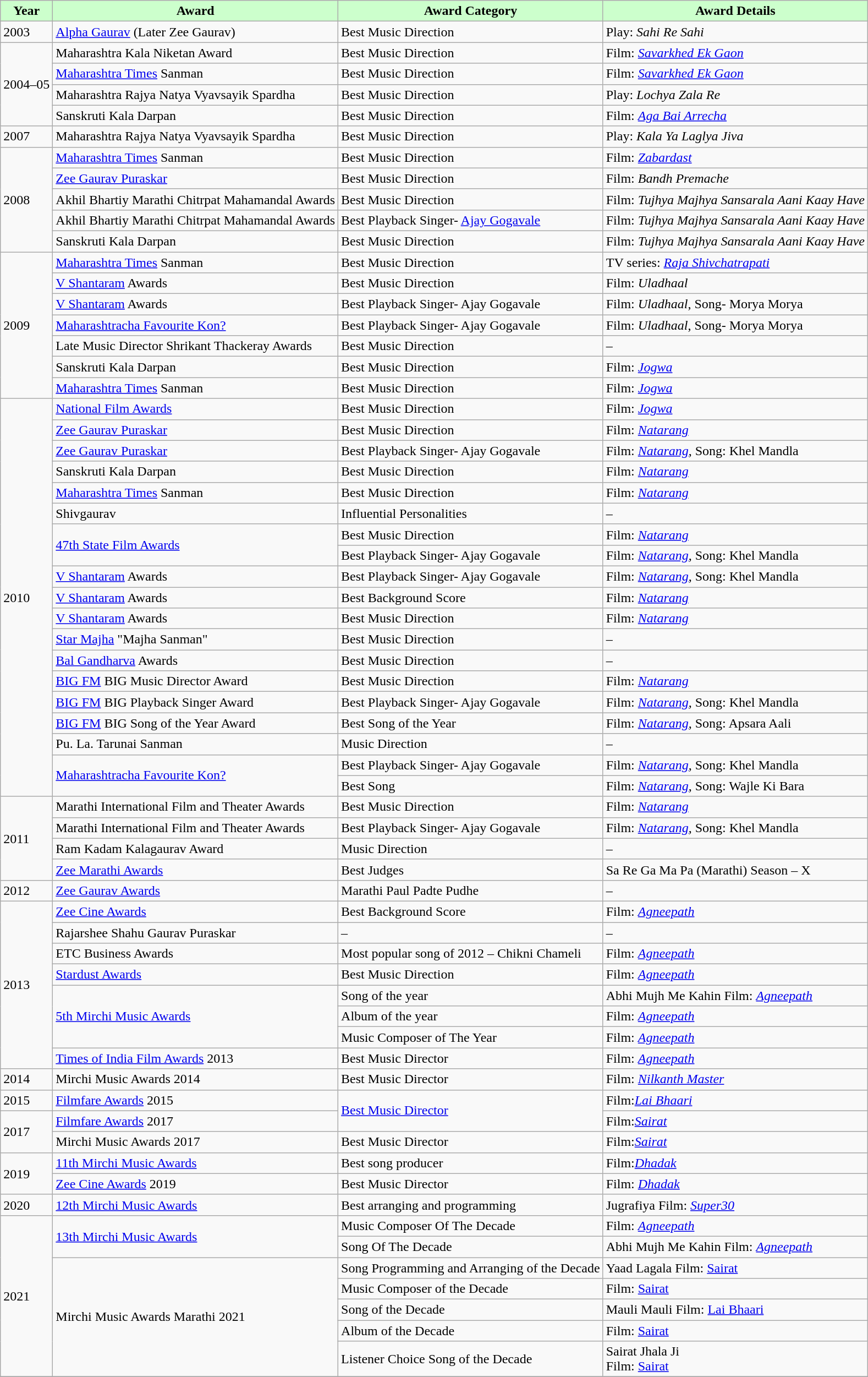<table class="wikitable sortable">
<tr style="background:#cfc; text-align:center;">
<td><strong>Year</strong></td>
<td><strong>Award</strong></td>
<td><strong>Award Category</strong></td>
<td><strong>Award Details</strong></td>
</tr>
<tr>
<td>2003</td>
<td><a href='#'>Alpha Gaurav</a> (Later Zee Gaurav)</td>
<td>Best Music Direction</td>
<td>Play: <em>Sahi Re Sahi</em></td>
</tr>
<tr>
<td rowspan="4">2004–05</td>
<td>Maharashtra Kala Niketan Award</td>
<td>Best Music Direction</td>
<td>Film: <em><a href='#'>Savarkhed Ek Gaon</a></em></td>
</tr>
<tr>
<td><a href='#'>Maharashtra Times</a> Sanman</td>
<td>Best Music Direction</td>
<td>Film: <em><a href='#'>Savarkhed Ek Gaon</a></em></td>
</tr>
<tr>
<td>Maharashtra Rajya Natya Vyavsayik Spardha</td>
<td>Best Music Direction</td>
<td>Play: <em>Lochya Zala Re</em></td>
</tr>
<tr>
<td>Sanskruti Kala Darpan</td>
<td>Best Music Direction</td>
<td>Film: <em><a href='#'>Aga Bai Arrecha</a></em></td>
</tr>
<tr>
<td>2007</td>
<td>Maharashtra Rajya Natya Vyavsayik Spardha</td>
<td>Best Music Direction</td>
<td>Play: <em>Kala Ya Laglya Jiva</em></td>
</tr>
<tr>
<td rowspan="5">2008</td>
<td><a href='#'>Maharashtra Times</a> Sanman</td>
<td>Best Music Direction</td>
<td>Film: <em><a href='#'>Zabardast</a></em></td>
</tr>
<tr>
<td><a href='#'>Zee Gaurav Puraskar</a></td>
<td>Best Music Direction</td>
<td>Film: <em>Bandh Premache</em></td>
</tr>
<tr>
<td>Akhil Bhartiy Marathi Chitrpat Mahamandal Awards</td>
<td>Best Music Direction</td>
<td>Film: <em>Tujhya Majhya Sansarala Aani Kaay Have</em></td>
</tr>
<tr>
<td>Akhil Bhartiy Marathi Chitrpat Mahamandal Awards</td>
<td>Best Playback Singer- <a href='#'>Ajay Gogavale</a></td>
<td>Film: <em>Tujhya Majhya Sansarala Aani Kaay Have</em></td>
</tr>
<tr>
<td>Sanskruti Kala Darpan</td>
<td>Best Music Direction</td>
<td>Film: <em>Tujhya Majhya Sansarala Aani Kaay Have</em></td>
</tr>
<tr>
<td rowspan="7">2009</td>
<td><a href='#'>Maharashtra Times</a> Sanman</td>
<td>Best Music Direction</td>
<td>TV series: <em><a href='#'>Raja Shivchatrapati</a></em></td>
</tr>
<tr>
<td><a href='#'>V Shantaram</a> Awards</td>
<td>Best Music Direction</td>
<td>Film: <em>Uladhaal</em></td>
</tr>
<tr>
<td><a href='#'>V Shantaram</a> Awards</td>
<td>Best Playback Singer- Ajay Gogavale</td>
<td>Film: <em>Uladhaal</em>, Song- Morya Morya</td>
</tr>
<tr>
<td><a href='#'>Maharashtracha Favourite Kon?</a></td>
<td>Best Playback Singer- Ajay Gogavale</td>
<td>Film: <em>Uladhaal</em>, Song- Morya Morya</td>
</tr>
<tr>
<td>Late Music Director Shrikant Thackeray Awards</td>
<td>Best Music Direction</td>
<td>–</td>
</tr>
<tr>
<td>Sanskruti Kala Darpan</td>
<td>Best Music Direction</td>
<td>Film: <em><a href='#'>Jogwa</a></em></td>
</tr>
<tr>
<td><a href='#'>Maharashtra Times</a> Sanman</td>
<td>Best Music Direction</td>
<td>Film: <em><a href='#'>Jogwa</a></em></td>
</tr>
<tr>
<td rowspan="19">2010</td>
<td><a href='#'>National Film Awards</a></td>
<td>Best Music Direction</td>
<td>Film: <em><a href='#'>Jogwa</a></em></td>
</tr>
<tr>
<td><a href='#'>Zee Gaurav Puraskar</a></td>
<td>Best Music Direction</td>
<td>Film: <em><a href='#'>Natarang</a></em></td>
</tr>
<tr>
<td><a href='#'>Zee Gaurav Puraskar</a></td>
<td>Best Playback Singer- Ajay Gogavale</td>
<td>Film: <em><a href='#'>Natarang</a></em>, Song: Khel Mandla</td>
</tr>
<tr>
<td>Sanskruti Kala Darpan</td>
<td>Best Music Direction</td>
<td>Film: <em><a href='#'>Natarang</a></em></td>
</tr>
<tr>
<td><a href='#'>Maharashtra Times</a> Sanman</td>
<td>Best Music Direction</td>
<td>Film: <em><a href='#'>Natarang</a></em></td>
</tr>
<tr>
<td>Shivgaurav</td>
<td>Influential Personalities</td>
<td>–</td>
</tr>
<tr>
<td rowspan="2"><a href='#'>47th State Film Awards</a></td>
<td>Best Music Direction</td>
<td>Film: <em><a href='#'>Natarang</a></em></td>
</tr>
<tr>
<td>Best Playback Singer- Ajay Gogavale</td>
<td>Film: <em><a href='#'>Natarang</a></em>, Song: Khel Mandla</td>
</tr>
<tr>
<td><a href='#'>V Shantaram</a> Awards</td>
<td>Best Playback Singer- Ajay Gogavale</td>
<td>Film: <em><a href='#'>Natarang</a></em>, Song: Khel Mandla</td>
</tr>
<tr>
<td><a href='#'>V Shantaram</a> Awards</td>
<td>Best Background Score</td>
<td>Film: <em><a href='#'>Natarang</a></em></td>
</tr>
<tr>
<td><a href='#'>V Shantaram</a> Awards</td>
<td>Best Music Direction</td>
<td>Film: <em><a href='#'>Natarang</a></em></td>
</tr>
<tr>
<td><a href='#'>Star Majha</a>  "Majha Sanman"</td>
<td>Best Music Direction</td>
<td>–</td>
</tr>
<tr>
<td><a href='#'>Bal Gandharva</a> Awards</td>
<td>Best Music Direction</td>
<td>–</td>
</tr>
<tr>
<td><a href='#'>BIG FM</a> BIG Music Director Award</td>
<td>Best Music Direction</td>
<td>Film: <em><a href='#'>Natarang</a></em></td>
</tr>
<tr>
<td><a href='#'>BIG FM</a> BIG Playback Singer Award</td>
<td>Best Playback Singer- Ajay Gogavale</td>
<td>Film: <em><a href='#'>Natarang</a></em>, Song: Khel Mandla</td>
</tr>
<tr>
<td><a href='#'>BIG FM</a> BIG Song of the Year Award</td>
<td>Best Song of the Year</td>
<td>Film: <em><a href='#'>Natarang</a></em>, Song: Apsara Aali</td>
</tr>
<tr>
<td>Pu. La. Tarunai Sanman</td>
<td>Music Direction</td>
<td>–</td>
</tr>
<tr>
<td rowspan="2"><a href='#'>Maharashtracha Favourite Kon?</a></td>
<td>Best Playback Singer- Ajay Gogavale</td>
<td>Film: <em><a href='#'>Natarang</a></em>, Song: Khel Mandla</td>
</tr>
<tr>
<td>Best Song</td>
<td>Film: <em><a href='#'>Natarang</a></em>, Song: Wajle Ki Bara</td>
</tr>
<tr>
<td rowspan="4">2011</td>
<td>Marathi International Film and Theater Awards</td>
<td>Best Music Direction</td>
<td>Film: <em><a href='#'>Natarang</a></em></td>
</tr>
<tr>
<td>Marathi International Film and Theater Awards</td>
<td>Best Playback Singer- Ajay Gogavale</td>
<td>Film: <em><a href='#'>Natarang</a></em>, Song: Khel Mandla</td>
</tr>
<tr>
<td>Ram Kadam Kalagaurav Award</td>
<td>Music Direction</td>
<td>–</td>
</tr>
<tr>
<td><a href='#'>Zee Marathi Awards</a></td>
<td>Best Judges</td>
<td>Sa Re Ga Ma Pa (Marathi) Season – X</td>
</tr>
<tr>
<td>2012</td>
<td><a href='#'>Zee Gaurav Awards</a></td>
<td>Marathi Paul Padte Pudhe</td>
<td>–</td>
</tr>
<tr>
<td rowspan="8">2013</td>
<td><a href='#'>Zee Cine Awards</a></td>
<td>Best Background Score</td>
<td>Film: <em><a href='#'>Agneepath</a></em></td>
</tr>
<tr>
<td>Rajarshee Shahu Gaurav Puraskar</td>
<td>–</td>
<td>–</td>
</tr>
<tr>
<td>ETC Business Awards</td>
<td>Most popular song of 2012 – Chikni Chameli</td>
<td>Film: <em><a href='#'>Agneepath</a></em></td>
</tr>
<tr>
<td><a href='#'>Stardust Awards</a></td>
<td>Best Music Direction</td>
<td>Film: <em><a href='#'>Agneepath</a></em></td>
</tr>
<tr>
<td rowspan="3"><a href='#'>5th Mirchi Music Awards</a></td>
<td>Song of the year</td>
<td>Abhi Mujh Me Kahin Film: <em><a href='#'>Agneepath</a></em></td>
</tr>
<tr>
<td>Album of the year</td>
<td>Film: <em><a href='#'>Agneepath</a></em></td>
</tr>
<tr>
<td>Music Composer of The Year</td>
<td>Film: <em><a href='#'>Agneepath</a></em></td>
</tr>
<tr>
<td><a href='#'>Times of India Film Awards</a> 2013</td>
<td>Best Music Director</td>
<td>Film: <em><a href='#'>Agneepath</a></em></td>
</tr>
<tr>
<td>2014</td>
<td>Mirchi Music Awards 2014</td>
<td>Best Music Director</td>
<td>Film: <em><a href='#'>Nilkanth Master</a></em></td>
</tr>
<tr>
<td>2015</td>
<td><a href='#'>Filmfare Awards</a> 2015</td>
<td rowspan="2"><a href='#'>Best Music Director</a></td>
<td>Film:<em><a href='#'>Lai Bhaari</a></em></td>
</tr>
<tr>
<td rowspan="2">2017</td>
<td><a href='#'>Filmfare Awards</a> 2017</td>
<td>Film:<em><a href='#'>Sairat</a></em></td>
</tr>
<tr>
<td>Mirchi Music Awards 2017</td>
<td>Best Music Director</td>
<td>Film:<em><a href='#'>Sairat</a></em></td>
</tr>
<tr>
<td rowspan="2">2019</td>
<td><a href='#'>11th Mirchi Music Awards</a></td>
<td>Best song producer</td>
<td>Film:<em><a href='#'>Dhadak</a></em></td>
</tr>
<tr>
<td><a href='#'>Zee Cine Awards</a> 2019</td>
<td>Best Music Director</td>
<td>Film: <em><a href='#'>Dhadak</a></em></td>
</tr>
<tr>
<td>2020</td>
<td><a href='#'>12th Mirchi Music Awards</a></td>
<td>Best arranging and programming</td>
<td>Jugrafiya Film: <em><a href='#'>Super30</a></em></td>
</tr>
<tr>
<td rowspan="7">2021</td>
<td rowspan="2"><a href='#'>13th Mirchi Music Awards</a></td>
<td>Music Composer Of The Decade</td>
<td>Film: <em><a href='#'>Agneepath</a></em></td>
</tr>
<tr>
<td>Song Of The Decade</td>
<td>Abhi Mujh Me Kahin Film: <em><a href='#'>Agneepath</a></em></td>
</tr>
<tr>
<td rowspan="5">Mirchi Music Awards Marathi 2021</td>
<td>Song Programming and Arranging of the Decade</td>
<td>Yaad Lagala Film: <a href='#'>Sairat</a></td>
</tr>
<tr>
<td>Music Composer of the Decade</td>
<td>Film: <a href='#'>Sairat</a></td>
</tr>
<tr>
<td>Song of the Decade</td>
<td>Mauli Mauli Film: <a href='#'>Lai Bhaari</a></td>
</tr>
<tr>
<td>Album of the Decade</td>
<td>Film: <a href='#'>Sairat</a></td>
</tr>
<tr>
<td>Listener Choice Song of the Decade</td>
<td>Sairat Jhala Ji<br>Film: <a href='#'>Sairat</a></td>
</tr>
<tr>
</tr>
</table>
